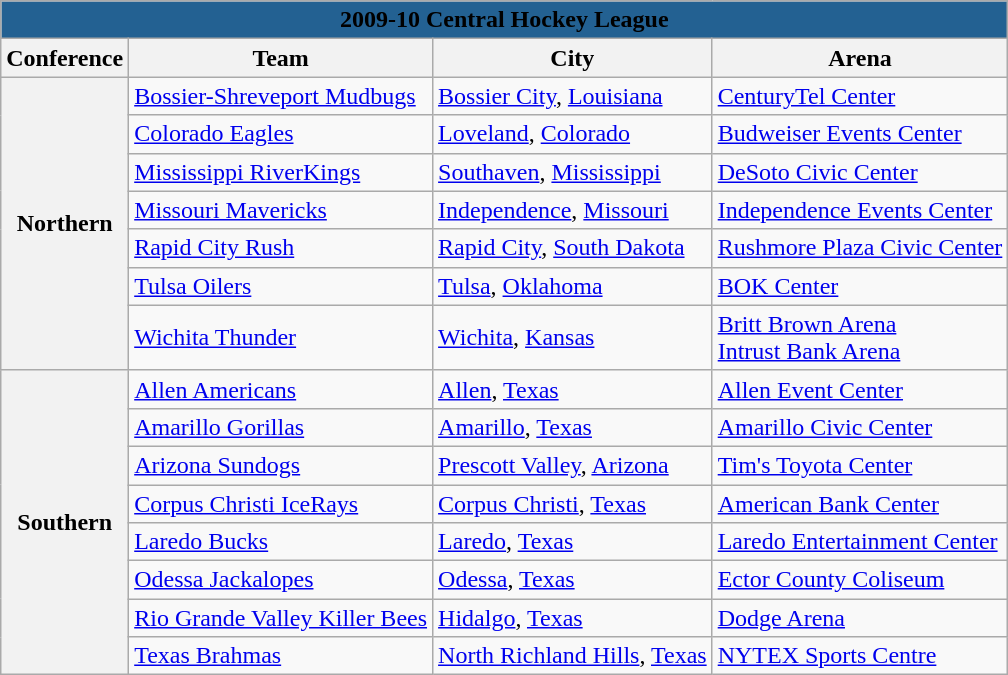<table class="wikitable" style="width:auto">
<tr>
<td bgcolor="#236192" align="center" colspan="5"><strong><span>2009-10 Central Hockey League</span></strong></td>
</tr>
<tr>
<th>Conference</th>
<th>Team</th>
<th>City</th>
<th>Arena</th>
</tr>
<tr>
<th rowspan="7">Northern</th>
<td><a href='#'>Bossier-Shreveport Mudbugs</a></td>
<td><a href='#'>Bossier City</a>, <a href='#'>Louisiana</a></td>
<td><a href='#'>CenturyTel Center</a></td>
</tr>
<tr>
<td><a href='#'>Colorado Eagles</a></td>
<td><a href='#'>Loveland</a>, <a href='#'>Colorado</a></td>
<td><a href='#'>Budweiser Events Center</a></td>
</tr>
<tr>
<td><a href='#'>Mississippi RiverKings</a></td>
<td><a href='#'>Southaven</a>, <a href='#'>Mississippi</a></td>
<td><a href='#'>DeSoto Civic Center</a></td>
</tr>
<tr>
<td><a href='#'>Missouri Mavericks</a></td>
<td><a href='#'>Independence</a>, <a href='#'>Missouri</a></td>
<td><a href='#'>Independence Events Center</a></td>
</tr>
<tr>
<td><a href='#'>Rapid City Rush</a></td>
<td><a href='#'>Rapid City</a>, <a href='#'>South Dakota</a></td>
<td><a href='#'>Rushmore Plaza Civic Center</a></td>
</tr>
<tr>
<td><a href='#'>Tulsa Oilers</a></td>
<td><a href='#'>Tulsa</a>, <a href='#'>Oklahoma</a></td>
<td><a href='#'>BOK Center</a></td>
</tr>
<tr>
<td><a href='#'>Wichita Thunder</a></td>
<td><a href='#'>Wichita</a>, <a href='#'>Kansas</a></td>
<td><a href='#'>Britt Brown Arena</a> <br> <a href='#'>Intrust Bank Arena</a></td>
</tr>
<tr>
<th rowspan="8">Southern</th>
<td><a href='#'>Allen Americans</a></td>
<td><a href='#'>Allen</a>, <a href='#'>Texas</a></td>
<td><a href='#'>Allen Event Center</a></td>
</tr>
<tr>
<td><a href='#'>Amarillo Gorillas</a></td>
<td><a href='#'>Amarillo</a>, <a href='#'>Texas</a></td>
<td><a href='#'>Amarillo Civic Center</a></td>
</tr>
<tr>
<td><a href='#'>Arizona Sundogs</a></td>
<td><a href='#'>Prescott Valley</a>, <a href='#'>Arizona</a></td>
<td><a href='#'>Tim's Toyota Center</a></td>
</tr>
<tr>
<td><a href='#'>Corpus Christi IceRays</a></td>
<td><a href='#'>Corpus Christi</a>, <a href='#'>Texas</a></td>
<td><a href='#'>American Bank Center</a></td>
</tr>
<tr>
<td><a href='#'>Laredo Bucks</a></td>
<td><a href='#'>Laredo</a>, <a href='#'>Texas</a></td>
<td><a href='#'>Laredo Entertainment Center</a></td>
</tr>
<tr>
<td><a href='#'>Odessa Jackalopes</a></td>
<td><a href='#'>Odessa</a>, <a href='#'>Texas</a></td>
<td><a href='#'>Ector County Coliseum</a></td>
</tr>
<tr>
<td><a href='#'>Rio Grande Valley Killer Bees</a></td>
<td><a href='#'>Hidalgo</a>, <a href='#'>Texas</a></td>
<td><a href='#'>Dodge Arena</a></td>
</tr>
<tr>
<td><a href='#'>Texas Brahmas</a></td>
<td><a href='#'>North Richland Hills</a>, <a href='#'>Texas</a></td>
<td><a href='#'>NYTEX Sports Centre</a></td>
</tr>
</table>
